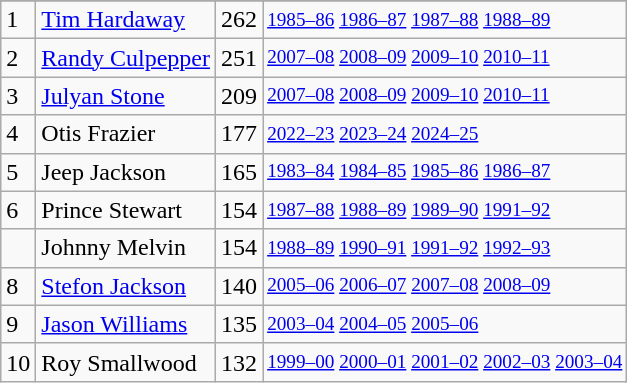<table class="wikitable">
<tr>
</tr>
<tr>
<td>1</td>
<td><a href='#'>Tim Hardaway</a></td>
<td>262</td>
<td style="font-size:80%;"><a href='#'>1985–86</a> <a href='#'>1986–87</a> <a href='#'>1987–88</a> <a href='#'>1988–89</a></td>
</tr>
<tr>
<td>2</td>
<td><a href='#'>Randy Culpepper</a></td>
<td>251</td>
<td style="font-size:80%;"><a href='#'>2007–08</a> <a href='#'>2008–09</a> <a href='#'>2009–10</a> <a href='#'>2010–11</a></td>
</tr>
<tr>
<td>3</td>
<td><a href='#'>Julyan Stone</a></td>
<td>209</td>
<td style="font-size:80%;"><a href='#'>2007–08</a> <a href='#'>2008–09</a> <a href='#'>2009–10</a> <a href='#'>2010–11</a></td>
</tr>
<tr>
<td>4</td>
<td>Otis Frazier</td>
<td>177</td>
<td style="font-size:80%;"><a href='#'>2022–23</a> <a href='#'>2023–24</a> <a href='#'>2024–25</a></td>
</tr>
<tr>
<td>5</td>
<td>Jeep Jackson</td>
<td>165</td>
<td style="font-size:80%;"><a href='#'>1983–84</a> <a href='#'>1984–85</a> <a href='#'>1985–86</a> <a href='#'>1986–87</a></td>
</tr>
<tr>
<td>6</td>
<td>Prince Stewart</td>
<td>154</td>
<td style="font-size:80%;"><a href='#'>1987–88</a> <a href='#'>1988–89</a> <a href='#'>1989–90</a> <a href='#'>1991–92</a></td>
</tr>
<tr>
<td></td>
<td>Johnny Melvin</td>
<td>154</td>
<td style="font-size:80%;"><a href='#'>1988–89</a> <a href='#'>1990–91</a> <a href='#'>1991–92</a> <a href='#'>1992–93</a></td>
</tr>
<tr>
<td>8</td>
<td><a href='#'>Stefon Jackson</a></td>
<td>140</td>
<td style="font-size:80%;"><a href='#'>2005–06</a> <a href='#'>2006–07</a> <a href='#'>2007–08</a> <a href='#'>2008–09</a></td>
</tr>
<tr>
<td>9</td>
<td><a href='#'>Jason Williams</a></td>
<td>135</td>
<td style="font-size:80%;"><a href='#'>2003–04</a> <a href='#'>2004–05</a> <a href='#'>2005–06</a></td>
</tr>
<tr>
<td>10</td>
<td>Roy Smallwood</td>
<td>132</td>
<td style="font-size:80%;"><a href='#'>1999–00</a> <a href='#'>2000–01</a> <a href='#'>2001–02</a> <a href='#'>2002–03</a> <a href='#'>2003–04</a></td>
</tr>
</table>
